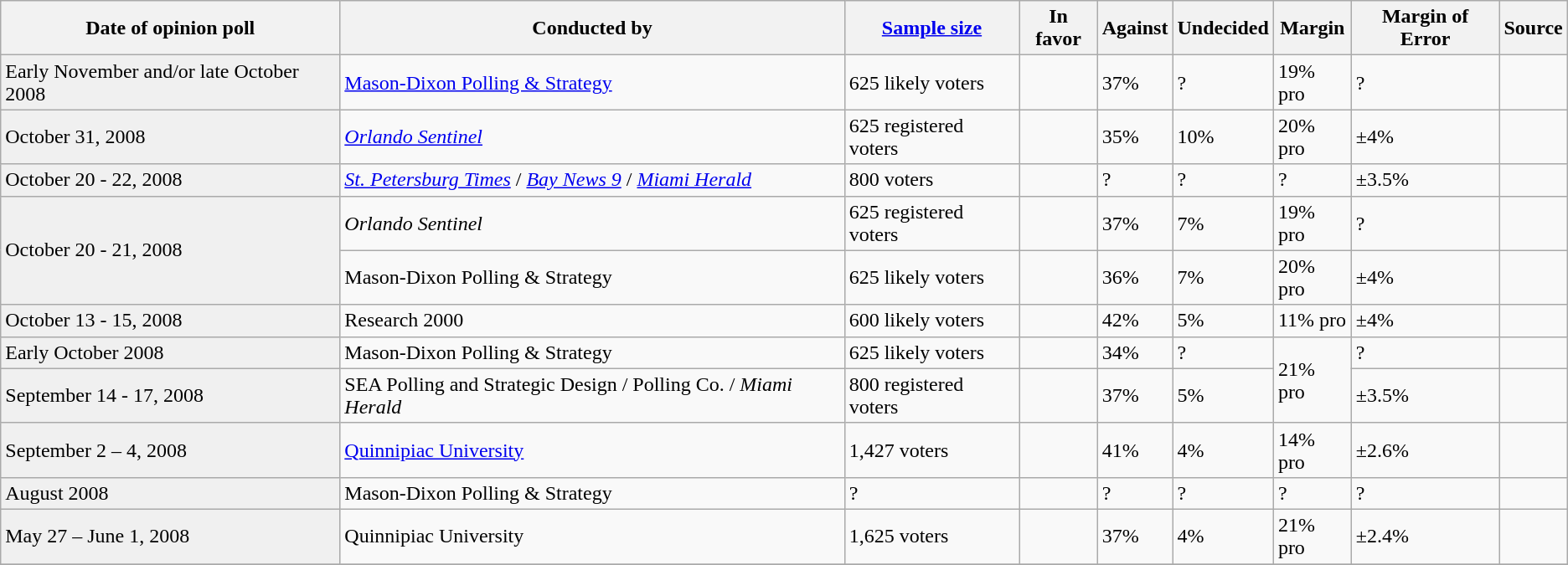<table class="wikitable">
<tr>
<th>Date of opinion poll</th>
<th>Conducted by</th>
<th><a href='#'>Sample size</a></th>
<th>In favor</th>
<th>Against</th>
<th>Undecided</th>
<th>Margin</th>
<th>Margin of Error</th>
<th>Source</th>
</tr>
<tr>
<td style="background:#f0f0f0;">Early November and/or late October 2008</td>
<td><a href='#'>Mason-Dixon Polling & Strategy</a></td>
<td>625 likely voters</td>
<td></td>
<td>37%</td>
<td>?</td>
<td>19% pro</td>
<td>?</td>
<td></td>
</tr>
<tr>
<td style="background:#f0f0f0;">October 31, 2008</td>
<td><em><a href='#'>Orlando Sentinel</a></em></td>
<td>625 registered voters</td>
<td></td>
<td>35%</td>
<td>10%</td>
<td>20% pro</td>
<td>±4%</td>
<td></td>
</tr>
<tr>
<td style="background:#f0f0f0;">October 20 - 22, 2008</td>
<td><em><a href='#'>St. Petersburg Times</a></em> / <em><a href='#'>Bay News 9</a></em> / <em><a href='#'>Miami Herald</a></em></td>
<td>800 voters</td>
<td></td>
<td>?</td>
<td>?</td>
<td>?</td>
<td>±3.5%</td>
<td></td>
</tr>
<tr>
<td style="background:#f0f0f0;" rowspan=2 colspan=1>October 20 - 21, 2008</td>
<td><em>Orlando Sentinel</em></td>
<td>625 registered voters</td>
<td></td>
<td>37%</td>
<td>7%</td>
<td>19% pro</td>
<td>?</td>
<td></td>
</tr>
<tr>
<td>Mason-Dixon Polling & Strategy</td>
<td>625 likely voters</td>
<td></td>
<td>36%</td>
<td>7%</td>
<td>20% pro</td>
<td>±4%</td>
<td></td>
</tr>
<tr>
<td style="background:#f0f0f0;">October 13 - 15, 2008</td>
<td>Research 2000</td>
<td>600 likely voters</td>
<td></td>
<td>42%</td>
<td>5%</td>
<td>11% pro</td>
<td>±4%</td>
<td></td>
</tr>
<tr>
<td style="background:#f0f0f0;">Early October 2008</td>
<td>Mason-Dixon Polling & Strategy</td>
<td>625 likely voters</td>
<td></td>
<td>34%</td>
<td>?</td>
<td rowspan=2 colspan=1>21% pro</td>
<td>?</td>
<td></td>
</tr>
<tr>
<td style="background:#f0f0f0;">September 14 - 17, 2008</td>
<td>SEA Polling and Strategic Design / Polling Co. / <em>Miami Herald</em></td>
<td>800 registered voters</td>
<td></td>
<td>37%</td>
<td>5%</td>
<td>±3.5%</td>
<td></td>
</tr>
<tr>
<td style="background:#f0f0f0;">September 2 – 4, 2008</td>
<td><a href='#'>Quinnipiac University</a></td>
<td>1,427 voters</td>
<td></td>
<td>41%</td>
<td>4%</td>
<td>14% pro</td>
<td>±2.6%</td>
<td></td>
</tr>
<tr>
<td style="background:#f0f0f0;">August 2008</td>
<td>Mason-Dixon Polling & Strategy</td>
<td>?</td>
<td></td>
<td>?</td>
<td>?</td>
<td>?</td>
<td>?</td>
<td></td>
</tr>
<tr>
<td style="background:#f0f0f0;">May 27 – June 1, 2008</td>
<td>Quinnipiac University</td>
<td>1,625 voters</td>
<td></td>
<td>37%</td>
<td>4%</td>
<td>21% pro</td>
<td>±2.4%</td>
<td></td>
</tr>
<tr>
</tr>
</table>
